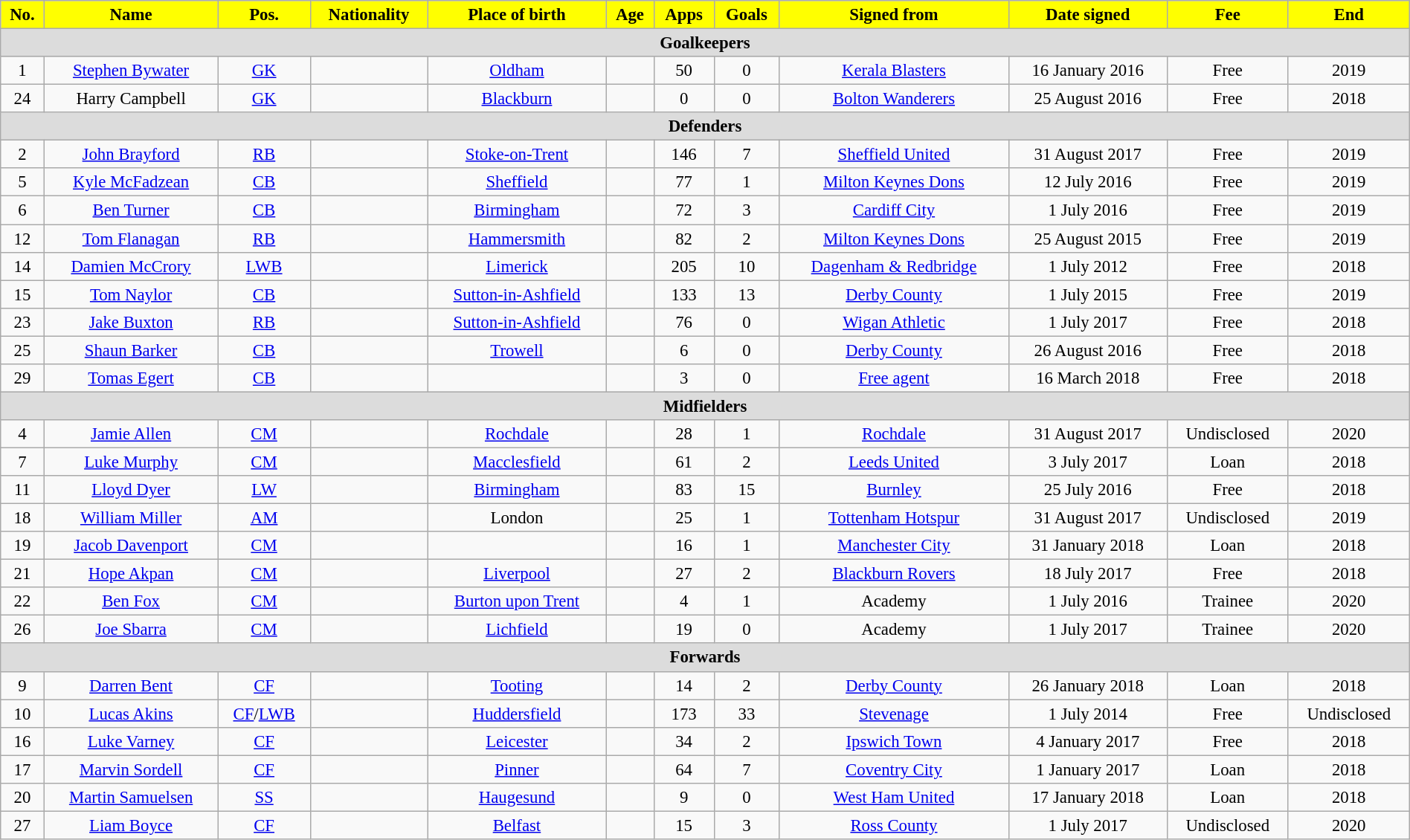<table class="wikitable" style="text-align:center; font-size:95%; width:100%;">
<tr>
<th style="background:yellow; color:black;">No.</th>
<th style="background:yellow; color:black;">Name</th>
<th style="background:yellow; color:black;">Pos.</th>
<th style="background:yellow; color:black;">Nationality</th>
<th style="background:yellow; color:black;">Place of birth</th>
<th style="background:yellow; color:black;">Age</th>
<th style="background:yellow; color:black;">Apps</th>
<th style="background:yellow; color:black;">Goals</th>
<th style="background:yellow; color:black;">Signed from</th>
<th style="background:yellow; color:black;">Date signed</th>
<th style="background:yellow; color:black;">Fee</th>
<th style="background:yellow; color:black;">End</th>
</tr>
<tr>
<th colspan="14" style="background:#dcdcdc; text-align:center;">Goalkeepers</th>
</tr>
<tr>
<td>1</td>
<td><a href='#'>Stephen Bywater</a></td>
<td><a href='#'>GK</a></td>
<td></td>
<td><a href='#'>Oldham</a></td>
<td></td>
<td>50</td>
<td>0</td>
<td><a href='#'>Kerala Blasters</a></td>
<td>16 January 2016</td>
<td>Free</td>
<td>2019</td>
</tr>
<tr>
<td>24</td>
<td>Harry Campbell</td>
<td><a href='#'>GK</a></td>
<td></td>
<td><a href='#'>Blackburn</a></td>
<td></td>
<td>0</td>
<td>0</td>
<td><a href='#'>Bolton Wanderers</a></td>
<td>25 August 2016</td>
<td>Free</td>
<td>2018</td>
</tr>
<tr>
<th colspan="14" style="background:#dcdcdc; text-align:center;">Defenders</th>
</tr>
<tr>
<td>2</td>
<td><a href='#'>John Brayford</a></td>
<td><a href='#'>RB</a></td>
<td></td>
<td><a href='#'>Stoke-on-Trent</a></td>
<td></td>
<td>146</td>
<td>7</td>
<td><a href='#'>Sheffield United</a></td>
<td>31 August 2017</td>
<td>Free</td>
<td>2019</td>
</tr>
<tr>
<td>5</td>
<td><a href='#'>Kyle McFadzean</a></td>
<td><a href='#'>CB</a></td>
<td></td>
<td><a href='#'>Sheffield</a></td>
<td></td>
<td>77</td>
<td>1</td>
<td><a href='#'>Milton Keynes Dons</a></td>
<td>12 July 2016</td>
<td>Free</td>
<td>2019</td>
</tr>
<tr>
<td>6</td>
<td><a href='#'>Ben Turner</a></td>
<td><a href='#'>CB</a></td>
<td></td>
<td><a href='#'>Birmingham</a></td>
<td></td>
<td>72</td>
<td>3</td>
<td><a href='#'>Cardiff City</a></td>
<td>1 July 2016</td>
<td>Free</td>
<td>2019</td>
</tr>
<tr>
<td>12</td>
<td><a href='#'>Tom Flanagan</a></td>
<td><a href='#'>RB</a></td>
<td></td>
<td><a href='#'>Hammersmith</a></td>
<td></td>
<td>82</td>
<td>2</td>
<td><a href='#'>Milton Keynes Dons</a></td>
<td>25 August 2015</td>
<td>Free</td>
<td>2019</td>
</tr>
<tr>
<td>14</td>
<td><a href='#'>Damien McCrory</a></td>
<td><a href='#'>LWB</a></td>
<td></td>
<td><a href='#'>Limerick</a></td>
<td></td>
<td>205</td>
<td>10</td>
<td><a href='#'>Dagenham & Redbridge</a></td>
<td>1 July 2012</td>
<td>Free</td>
<td>2018</td>
</tr>
<tr>
<td>15</td>
<td><a href='#'>Tom Naylor</a></td>
<td><a href='#'>CB</a></td>
<td></td>
<td><a href='#'>Sutton-in-Ashfield</a></td>
<td></td>
<td>133</td>
<td>13</td>
<td><a href='#'>Derby County</a></td>
<td>1 July 2015</td>
<td>Free</td>
<td>2019</td>
</tr>
<tr>
<td>23</td>
<td><a href='#'>Jake Buxton</a></td>
<td><a href='#'>RB</a></td>
<td></td>
<td><a href='#'>Sutton-in-Ashfield</a></td>
<td></td>
<td>76</td>
<td>0</td>
<td><a href='#'>Wigan Athletic</a></td>
<td>1 July 2017</td>
<td>Free</td>
<td>2018</td>
</tr>
<tr>
<td>25</td>
<td><a href='#'>Shaun Barker</a></td>
<td><a href='#'>CB</a></td>
<td></td>
<td><a href='#'>Trowell</a></td>
<td></td>
<td>6</td>
<td>0</td>
<td><a href='#'>Derby County</a></td>
<td>26 August 2016</td>
<td>Free</td>
<td>2018</td>
</tr>
<tr>
<td>29</td>
<td><a href='#'>Tomas Egert</a></td>
<td><a href='#'>CB</a></td>
<td></td>
<td></td>
<td></td>
<td>3</td>
<td>0</td>
<td><a href='#'>Free agent</a></td>
<td>16 March 2018</td>
<td>Free</td>
<td>2018</td>
</tr>
<tr>
<th colspan="14" style="background:#dcdcdc; text-align:center;">Midfielders</th>
</tr>
<tr>
<td>4</td>
<td><a href='#'>Jamie Allen</a></td>
<td><a href='#'>CM</a></td>
<td></td>
<td><a href='#'>Rochdale</a></td>
<td></td>
<td>28</td>
<td>1</td>
<td><a href='#'>Rochdale</a></td>
<td>31 August 2017</td>
<td>Undisclosed</td>
<td>2020</td>
</tr>
<tr>
<td>7</td>
<td><a href='#'>Luke Murphy</a></td>
<td><a href='#'>CM</a></td>
<td></td>
<td><a href='#'>Macclesfield</a></td>
<td></td>
<td>61</td>
<td>2</td>
<td><a href='#'>Leeds United</a></td>
<td>3 July 2017</td>
<td>Loan</td>
<td>2018</td>
</tr>
<tr>
<td>11</td>
<td><a href='#'>Lloyd Dyer</a></td>
<td><a href='#'>LW</a></td>
<td></td>
<td><a href='#'>Birmingham</a></td>
<td></td>
<td>83</td>
<td>15</td>
<td><a href='#'>Burnley</a></td>
<td>25 July 2016</td>
<td>Free</td>
<td>2018</td>
</tr>
<tr>
<td>18</td>
<td><a href='#'>William Miller</a></td>
<td><a href='#'>AM</a></td>
<td></td>
<td>London</td>
<td></td>
<td>25</td>
<td>1</td>
<td><a href='#'>Tottenham Hotspur</a></td>
<td>31 August 2017</td>
<td>Undisclosed</td>
<td>2019</td>
</tr>
<tr>
<td>19</td>
<td><a href='#'>Jacob Davenport</a></td>
<td><a href='#'>CM</a></td>
<td></td>
<td></td>
<td></td>
<td>16</td>
<td>1</td>
<td><a href='#'>Manchester City</a></td>
<td>31 January 2018</td>
<td>Loan</td>
<td>2018</td>
</tr>
<tr>
<td>21</td>
<td><a href='#'>Hope Akpan</a></td>
<td><a href='#'>CM</a></td>
<td></td>
<td><a href='#'>Liverpool</a></td>
<td></td>
<td>27</td>
<td>2</td>
<td><a href='#'>Blackburn Rovers</a></td>
<td>18 July 2017</td>
<td>Free</td>
<td>2018</td>
</tr>
<tr>
<td>22</td>
<td><a href='#'>Ben Fox</a></td>
<td><a href='#'>CM</a></td>
<td></td>
<td><a href='#'>Burton upon Trent</a></td>
<td></td>
<td>4</td>
<td>1</td>
<td>Academy</td>
<td>1 July 2016</td>
<td>Trainee</td>
<td>2020</td>
</tr>
<tr>
<td>26</td>
<td><a href='#'>Joe Sbarra</a></td>
<td><a href='#'>CM</a></td>
<td></td>
<td><a href='#'>Lichfield</a></td>
<td></td>
<td>19</td>
<td>0</td>
<td>Academy</td>
<td>1 July 2017</td>
<td>Trainee</td>
<td>2020</td>
</tr>
<tr>
<th colspan="14" style="background:#dcdcdc; text-align:center;">Forwards</th>
</tr>
<tr>
<td>9</td>
<td><a href='#'>Darren Bent</a></td>
<td><a href='#'>CF</a></td>
<td></td>
<td><a href='#'>Tooting</a></td>
<td></td>
<td>14</td>
<td>2</td>
<td><a href='#'>Derby County</a></td>
<td>26 January 2018</td>
<td>Loan</td>
<td>2018</td>
</tr>
<tr>
<td>10</td>
<td><a href='#'>Lucas Akins</a></td>
<td><a href='#'>CF</a>/<a href='#'>LWB</a></td>
<td></td>
<td><a href='#'>Huddersfield</a></td>
<td></td>
<td>173</td>
<td>33</td>
<td><a href='#'>Stevenage</a></td>
<td>1 July 2014</td>
<td>Free</td>
<td>Undisclosed</td>
</tr>
<tr>
<td>16</td>
<td><a href='#'>Luke Varney</a></td>
<td><a href='#'>CF</a></td>
<td></td>
<td><a href='#'>Leicester</a></td>
<td></td>
<td>34</td>
<td>2</td>
<td><a href='#'>Ipswich Town</a></td>
<td>4 January 2017</td>
<td>Free</td>
<td>2018</td>
</tr>
<tr>
<td>17</td>
<td><a href='#'>Marvin Sordell</a></td>
<td><a href='#'>CF</a></td>
<td></td>
<td><a href='#'>Pinner</a></td>
<td></td>
<td>64</td>
<td>7</td>
<td><a href='#'>Coventry City</a></td>
<td>1 January 2017</td>
<td>Loan</td>
<td>2018</td>
</tr>
<tr>
<td>20</td>
<td><a href='#'>Martin Samuelsen</a></td>
<td><a href='#'>SS</a></td>
<td></td>
<td><a href='#'>Haugesund</a></td>
<td></td>
<td>9</td>
<td>0</td>
<td><a href='#'>West Ham United</a></td>
<td>17 January 2018</td>
<td>Loan</td>
<td>2018</td>
</tr>
<tr>
<td>27</td>
<td><a href='#'>Liam Boyce</a></td>
<td><a href='#'>CF</a></td>
<td></td>
<td><a href='#'>Belfast</a></td>
<td></td>
<td>15</td>
<td>3</td>
<td><a href='#'>Ross County</a></td>
<td>1 July 2017</td>
<td>Undisclosed</td>
<td>2020</td>
</tr>
</table>
